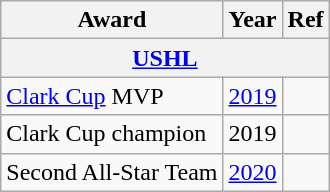<table class="wikitable">
<tr>
<th>Award</th>
<th>Year</th>
<th>Ref</th>
</tr>
<tr>
<th colspan="3"><a href='#'>USHL</a></th>
</tr>
<tr>
<td><a href='#'>Clark Cup</a> MVP</td>
<td><a href='#'>2019</a></td>
<td></td>
</tr>
<tr>
<td>Clark Cup champion</td>
<td>2019</td>
<td></td>
</tr>
<tr>
<td>Second All-Star Team</td>
<td><a href='#'>2020</a></td>
<td></td>
</tr>
</table>
